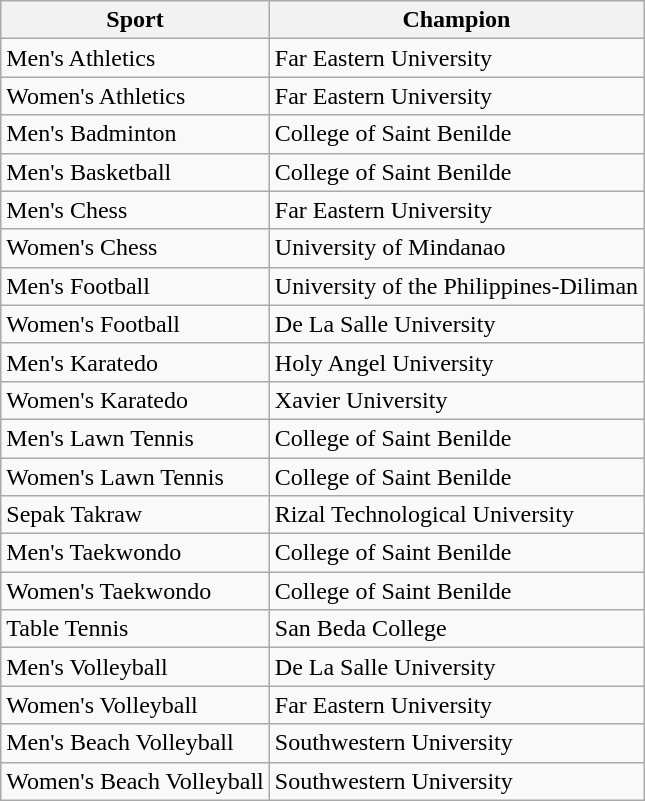<table class="wikitable sortable" border="1">
<tr>
<th>Sport</th>
<th>Champion</th>
</tr>
<tr>
<td>Men's Athletics</td>
<td>Far Eastern University</td>
</tr>
<tr>
<td>Women's Athletics</td>
<td>Far Eastern University</td>
</tr>
<tr>
<td>Men's Badminton</td>
<td>College of Saint Benilde</td>
</tr>
<tr>
<td>Men's Basketball</td>
<td>College of Saint Benilde</td>
</tr>
<tr>
<td>Men's Chess</td>
<td>Far Eastern University</td>
</tr>
<tr>
<td>Women's Chess</td>
<td>University of Mindanao</td>
</tr>
<tr>
<td>Men's Football</td>
<td>University of the Philippines-Diliman</td>
</tr>
<tr>
<td>Women's Football</td>
<td>De La Salle University</td>
</tr>
<tr>
<td>Men's Karatedo</td>
<td>Holy Angel University</td>
</tr>
<tr>
<td>Women's Karatedo</td>
<td>Xavier University</td>
</tr>
<tr>
<td>Men's Lawn Tennis</td>
<td>College of Saint Benilde</td>
</tr>
<tr>
<td>Women's Lawn Tennis</td>
<td>College of Saint Benilde</td>
</tr>
<tr>
<td>Sepak Takraw</td>
<td>Rizal Technological University</td>
</tr>
<tr>
<td>Men's Taekwondo</td>
<td>College of Saint Benilde</td>
</tr>
<tr>
<td>Women's Taekwondo</td>
<td>College of Saint Benilde</td>
</tr>
<tr>
<td>Table Tennis</td>
<td>San Beda College</td>
</tr>
<tr>
<td>Men's Volleyball</td>
<td>De La Salle University</td>
</tr>
<tr>
<td>Women's Volleyball</td>
<td>Far Eastern University</td>
</tr>
<tr>
<td>Men's Beach Volleyball</td>
<td>Southwestern University</td>
</tr>
<tr>
<td>Women's Beach Volleyball</td>
<td>Southwestern University</td>
</tr>
</table>
